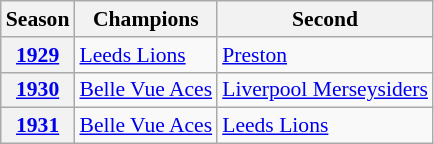<table class="wikitable" style="font-size: 90%">
<tr>
<th>Season</th>
<th>Champions</th>
<th>Second</th>
</tr>
<tr>
<th><a href='#'>1929</a></th>
<td><a href='#'>Leeds Lions</a></td>
<td><a href='#'>Preston</a></td>
</tr>
<tr>
<th><a href='#'>1930</a></th>
<td><a href='#'>Belle Vue Aces</a></td>
<td><a href='#'>Liverpool Merseysiders</a></td>
</tr>
<tr>
<th><a href='#'>1931</a></th>
<td><a href='#'>Belle Vue Aces</a></td>
<td><a href='#'>Leeds Lions</a></td>
</tr>
</table>
